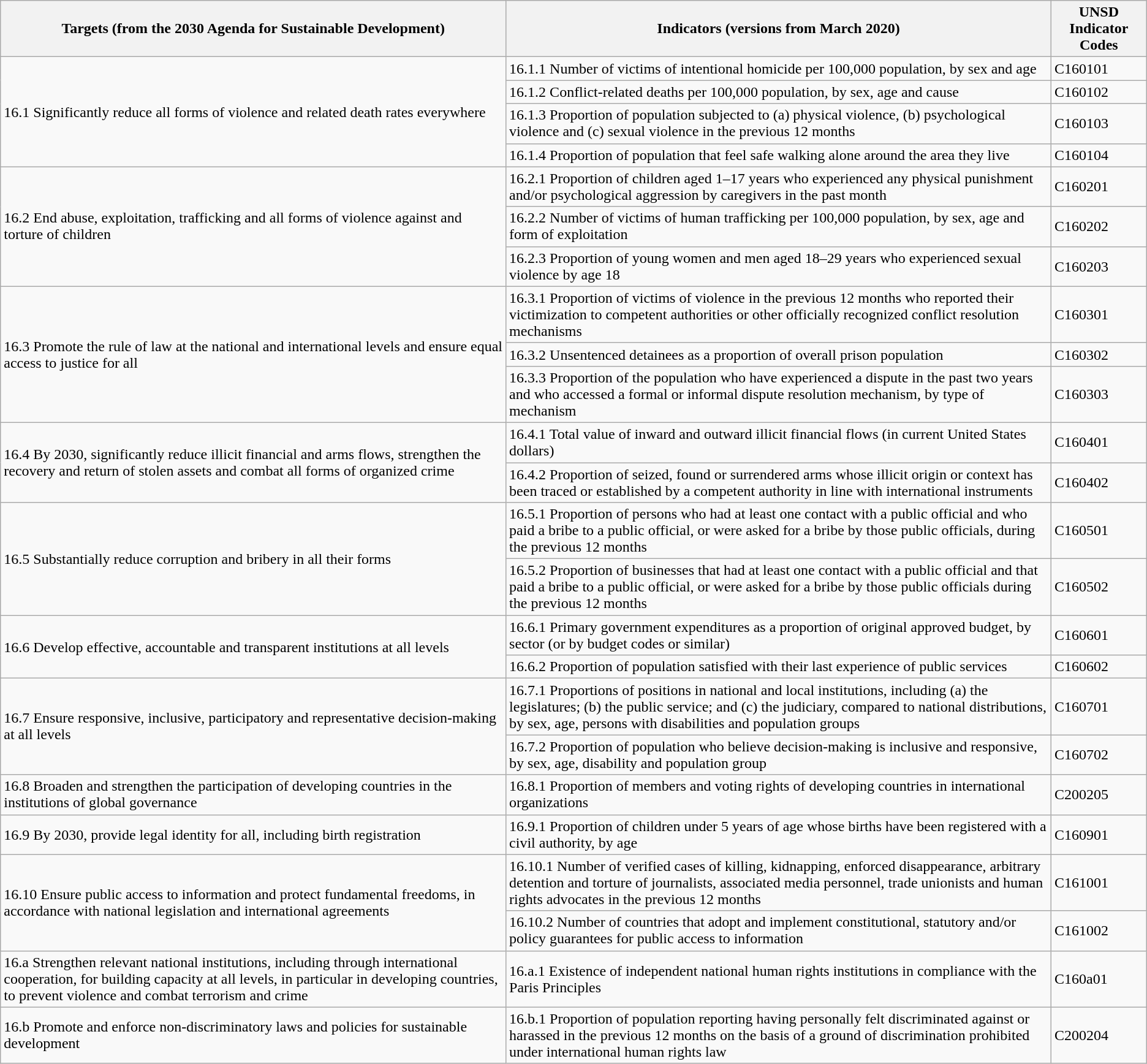<table class="wikitable">
<tr>
<th>Targets (from the 2030 Agenda for Sustainable Development)</th>
<th>Indicators (versions from March 2020)</th>
<th>UNSD Indicator Codes </th>
</tr>
<tr>
<td colspan="1" rowspan="4">16.1 Significantly reduce all forms of violence and related death rates everywhere</td>
<td>16.1.1 Number of victims of intentional homicide per 100,000 population, by sex and age</td>
<td>C160101</td>
</tr>
<tr>
<td>16.1.2 Conflict-related deaths per 100,000 population, by sex, age and cause</td>
<td>C160102</td>
</tr>
<tr>
<td>16.1.3 Proportion of population subjected to (a) physical violence, (b) psychological violence and (c) sexual violence in the previous 12 months</td>
<td>C160103</td>
</tr>
<tr>
<td>16.1.4 Proportion of population that feel safe walking alone around the area they live</td>
<td>C160104</td>
</tr>
<tr>
<td colspan="1" rowspan="3">16.2 End abuse, exploitation, trafficking and all forms of violence against and torture of children</td>
<td>16.2.1 Proportion of children aged 1–17 years who experienced any physical punishment and/or psychological aggression by caregivers in the past month</td>
<td>C160201</td>
</tr>
<tr>
<td>16.2.2 Number of victims of human trafficking per 100,000 population, by sex, age and form of exploitation</td>
<td>C160202</td>
</tr>
<tr>
<td>16.2.3 Proportion of young women and men aged 18–29 years who experienced sexual violence by age 18</td>
<td>C160203</td>
</tr>
<tr>
<td colspan="1" rowspan="3">16.3 Promote the rule of law at the national and international levels and ensure equal access to justice for all</td>
<td>16.3.1 Proportion of victims of violence in the previous 12 months who reported their victimization to competent authorities or other officially recognized conflict resolution mechanisms</td>
<td>C160301</td>
</tr>
<tr>
<td>16.3.2 Unsentenced detainees as a proportion of overall prison population</td>
<td>C160302</td>
</tr>
<tr>
<td>16.3.3 Proportion of the population who have experienced a dispute in the past two years and who accessed a formal or informal dispute resolution mechanism, by type of mechanism</td>
<td>C160303</td>
</tr>
<tr>
<td colspan="1" rowspan="2">16.4 By 2030, significantly reduce illicit financial and arms flows, strengthen the recovery and return of stolen assets and combat all forms of organized crime</td>
<td>16.4.1 Total value of inward and outward illicit financial flows (in current United States dollars)</td>
<td>C160401</td>
</tr>
<tr>
<td>16.4.2 Proportion of seized, found or surrendered arms whose illicit origin or context has been traced or established by a competent authority in line with international instruments</td>
<td>C160402</td>
</tr>
<tr>
<td colspan="1" rowspan="2">16.5 Substantially reduce corruption and bribery in all their forms</td>
<td>16.5.1 Proportion of persons who had at least one contact with a public official and who paid a bribe to a public official, or were asked for a bribe by those public officials, during the previous 12 months</td>
<td>C160501</td>
</tr>
<tr>
<td>16.5.2 Proportion of businesses that had at least one contact with a public official and that paid a bribe to a public official, or were asked for a bribe by those public officials during the previous 12 months</td>
<td>C160502</td>
</tr>
<tr>
<td colspan="1" rowspan="2">16.6 Develop effective, accountable and transparent institutions at all levels</td>
<td>16.6.1 Primary government expenditures as a proportion of original approved budget, by sector (or by budget codes or similar)</td>
<td>C160601</td>
</tr>
<tr>
<td>16.6.2 Proportion of population satisfied with their last experience of public services</td>
<td>C160602</td>
</tr>
<tr>
<td colspan="1" rowspan="2">16.7 Ensure responsive, inclusive, participatory and representative decision-making at all levels</td>
<td>16.7.1 Proportions of positions in national and local institutions, including (a) the legislatures; (b) the public service; and (c) the judiciary, compared to national distributions, by sex, age, persons with disabilities and population groups</td>
<td>C160701</td>
</tr>
<tr>
<td>16.7.2 Proportion of population who believe decision-making is inclusive and responsive, by sex, age, disability and population group</td>
<td>C160702</td>
</tr>
<tr>
<td>16.8 Broaden and strengthen the participation of developing countries in the institutions of global governance</td>
<td>16.8.1 Proportion of members and voting rights of developing countries in international organizations</td>
<td>C200205</td>
</tr>
<tr>
<td>16.9 By 2030, provide legal identity for all, including birth registration</td>
<td>16.9.1 Proportion of children under 5 years of age whose births have been registered with a civil authority, by age</td>
<td>C160901</td>
</tr>
<tr>
<td colspan="1" rowspan="2">16.10 Ensure public access to information and protect fundamental freedoms, in accordance with national legislation and international agreements</td>
<td>16.10.1 Number of verified cases of killing, kidnapping, enforced disappearance, arbitrary detention and torture of journalists, associated media personnel, trade unionists and human rights advocates in the previous 12 months</td>
<td>C161001</td>
</tr>
<tr>
<td>16.10.2 Number of countries that adopt and implement constitutional, statutory and/or policy guarantees for public access to information</td>
<td>C161002</td>
</tr>
<tr>
<td>16.a Strengthen relevant national institutions, including through international cooperation, for building capacity at all levels, in particular in developing countries, to prevent violence and combat terrorism and crime</td>
<td>16.a.1 Existence of independent national human rights institutions in compliance with the Paris Principles</td>
<td>C160a01</td>
</tr>
<tr>
<td>16.b Promote and enforce non-discriminatory laws and policies for sustainable development</td>
<td>16.b.1 Proportion of population reporting having personally felt discriminated against or harassed in the previous 12 months on the basis of a ground of discrimination prohibited under international human rights law</td>
<td>C200204</td>
</tr>
</table>
